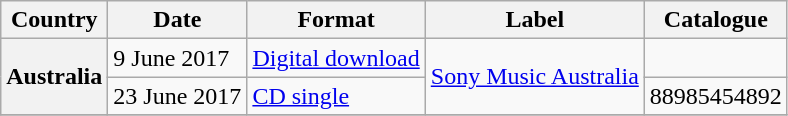<table class="wikitable plainrowheaders">
<tr>
<th scope="col">Country</th>
<th scope="col">Date</th>
<th scope="col">Format</th>
<th scope="col">Label</th>
<th scope="col">Catalogue</th>
</tr>
<tr>
<th scope="row" rowspan="2">Australia</th>
<td>9 June 2017</td>
<td><a href='#'>Digital download</a></td>
<td rowspan="2"><a href='#'>Sony Music Australia</a></td>
<td></td>
</tr>
<tr>
<td>23 June 2017 </td>
<td><a href='#'>CD single</a></td>
<td>88985454892</td>
</tr>
<tr>
</tr>
</table>
